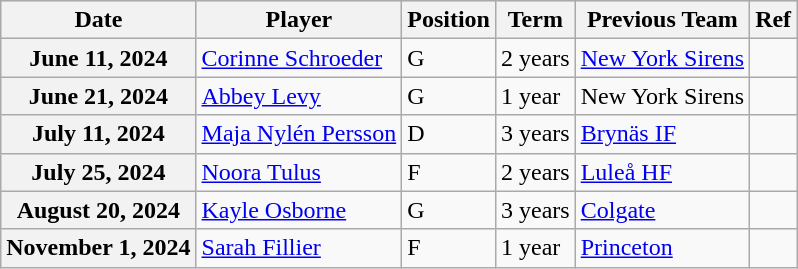<table class="wikitable">
<tr style="text-align:center; background:#ddd;">
<th scope="col">Date</th>
<th scope="col">Player</th>
<th scope="col">Position</th>
<th scope="col">Term</th>
<th scope="col">Previous Team</th>
<th scope="col">Ref</th>
</tr>
<tr>
<th scope="row">June 11, 2024</th>
<td><a href='#'>Corinne Schroeder</a></td>
<td>G</td>
<td>2 years</td>
<td><a href='#'>New York Sirens</a></td>
<td></td>
</tr>
<tr>
<th scope="row">June 21, 2024</th>
<td><a href='#'>Abbey Levy</a></td>
<td>G</td>
<td>1 year</td>
<td>New York Sirens</td>
<td></td>
</tr>
<tr>
<th scope="row">July 11, 2024</th>
<td><a href='#'>Maja Nylén Persson</a></td>
<td>D</td>
<td>3 years</td>
<td><a href='#'>Brynäs IF</a></td>
<td></td>
</tr>
<tr>
<th scope="row">July 25, 2024</th>
<td><a href='#'>Noora Tulus</a></td>
<td>F</td>
<td>2 years</td>
<td><a href='#'>Luleå HF</a></td>
<td></td>
</tr>
<tr>
<th scope="row">August 20, 2024</th>
<td><a href='#'>Kayle Osborne</a></td>
<td>G</td>
<td>3 years</td>
<td><a href='#'>Colgate</a></td>
<td></td>
</tr>
<tr>
<th scope="row">November 1, 2024</th>
<td><a href='#'>Sarah Fillier</a></td>
<td>F</td>
<td>1 year</td>
<td><a href='#'>Princeton</a></td>
<td></td>
</tr>
</table>
